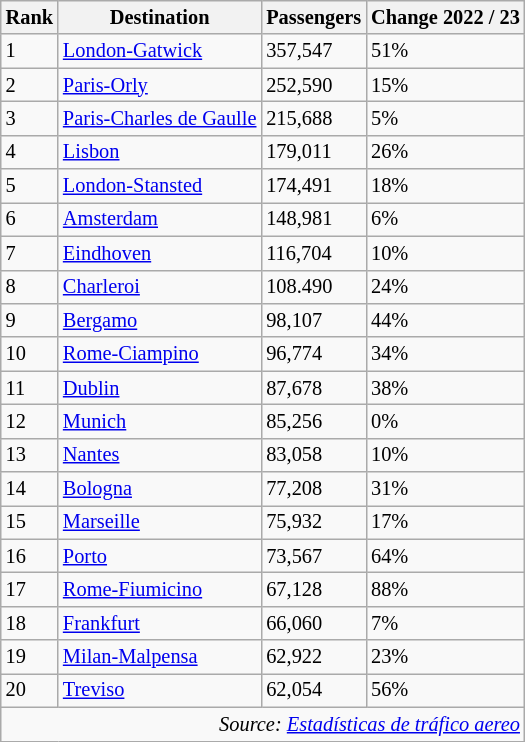<table class="wikitable" style="font-size: 85%; width:align">
<tr>
<th>Rank</th>
<th>Destination</th>
<th>Passengers</th>
<th>Change 2022 / 23</th>
</tr>
<tr>
<td>1</td>
<td> <a href='#'>London-Gatwick</a></td>
<td>357,547</td>
<td> 51%</td>
</tr>
<tr>
<td>2</td>
<td> <a href='#'>Paris-Orly</a></td>
<td>252,590</td>
<td> 15%</td>
</tr>
<tr>
<td>3</td>
<td> <a href='#'>Paris-Charles de Gaulle</a></td>
<td>215,688</td>
<td> 5%</td>
</tr>
<tr>
<td>4</td>
<td> <a href='#'>Lisbon</a></td>
<td>179,011</td>
<td> 26%</td>
</tr>
<tr>
<td>5</td>
<td> <a href='#'>London-Stansted</a></td>
<td>174,491</td>
<td> 18%</td>
</tr>
<tr>
<td>6</td>
<td> <a href='#'>Amsterdam</a></td>
<td>148,981</td>
<td> 6%</td>
</tr>
<tr>
<td>7</td>
<td> <a href='#'>Eindhoven</a></td>
<td>116,704</td>
<td> 10%</td>
</tr>
<tr>
<td>8</td>
<td> <a href='#'>Charleroi</a></td>
<td>108.490</td>
<td> 24%</td>
</tr>
<tr>
<td>9</td>
<td> <a href='#'>Bergamo</a></td>
<td>98,107</td>
<td> 44%</td>
</tr>
<tr>
<td>10</td>
<td> <a href='#'>Rome-Ciampino</a></td>
<td>96,774</td>
<td> 34%</td>
</tr>
<tr>
<td>11</td>
<td> <a href='#'>Dublin</a></td>
<td>87,678</td>
<td> 38%</td>
</tr>
<tr>
<td>12</td>
<td> <a href='#'>Munich</a></td>
<td>85,256</td>
<td> 0%</td>
</tr>
<tr>
<td>13</td>
<td> <a href='#'>Nantes</a></td>
<td>83,058</td>
<td> 10%</td>
</tr>
<tr>
<td>14</td>
<td> <a href='#'>Bologna</a></td>
<td>77,208</td>
<td> 31%</td>
</tr>
<tr>
<td>15</td>
<td> <a href='#'>Marseille</a></td>
<td>75,932</td>
<td> 17%</td>
</tr>
<tr>
<td>16</td>
<td> <a href='#'>Porto</a></td>
<td>73,567</td>
<td> 64%</td>
</tr>
<tr>
<td>17</td>
<td> <a href='#'>Rome-Fiumicino</a></td>
<td>67,128</td>
<td> 88%</td>
</tr>
<tr>
<td>18</td>
<td> <a href='#'>Frankfurt</a></td>
<td>66,060</td>
<td> 7%</td>
</tr>
<tr>
<td>19</td>
<td> <a href='#'>Milan-Malpensa</a></td>
<td>62,922</td>
<td> 23%</td>
</tr>
<tr>
<td>20</td>
<td> <a href='#'>Treviso</a></td>
<td>62,054</td>
<td> 56%</td>
</tr>
<tr>
<td colspan="4" style="text-align:right;"><em>Source: <a href='#'>Estadísticas de tráfico aereo</a></em></td>
</tr>
</table>
